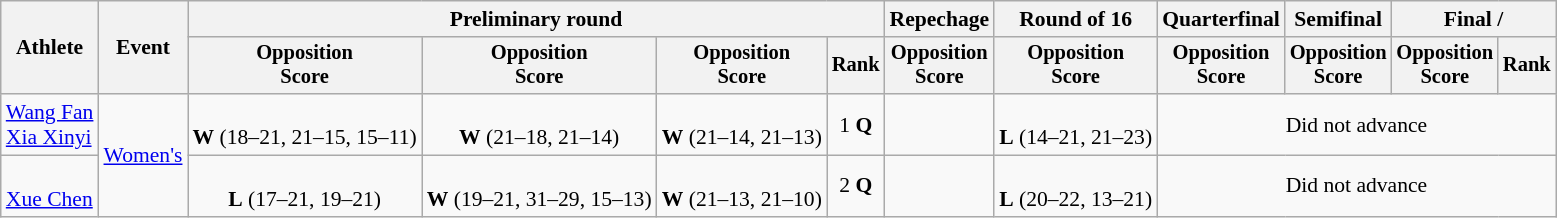<table class=wikitable style=font-size:90%;text-align:center>
<tr>
<th rowspan=2>Athlete</th>
<th rowspan=2>Event</th>
<th colspan=4>Preliminary round</th>
<th>Repechage</th>
<th>Round of 16</th>
<th>Quarterfinal</th>
<th>Semifinal</th>
<th colspan=2>Final / </th>
</tr>
<tr style=font-size:95%>
<th>Opposition<br>Score</th>
<th>Opposition<br>Score</th>
<th>Opposition<br>Score</th>
<th>Rank</th>
<th>Opposition<br>Score</th>
<th>Opposition<br>Score</th>
<th>Opposition<br>Score</th>
<th>Opposition<br>Score</th>
<th>Opposition<br>Score</th>
<th>Rank</th>
</tr>
<tr>
<td align=left><a href='#'>Wang Fan</a><br><a href='#'>Xia Xinyi</a></td>
<td align=left rowspan=2><a href='#'>Women's</a></td>
<td><br><strong>W</strong> (18–21, 21–15, 15–11)</td>
<td><br><strong>W</strong> (21–18, 21–14)</td>
<td><br><strong>W</strong> (21–14, 21–13)</td>
<td>1 <strong>Q</strong></td>
<td></td>
<td><br><strong>L</strong> (14–21, 21–23)</td>
<td colspan=4>Did not advance</td>
</tr>
<tr>
<td align=left><br><a href='#'>Xue Chen</a></td>
<td><br><strong>L</strong> (17–21, 19–21)</td>
<td><br><strong>W</strong> (19–21, 31–29, 15–13)</td>
<td><br><strong>W</strong> (21–13, 21–10)</td>
<td>2 <strong>Q</strong></td>
<td></td>
<td><br><strong>L</strong> (20–22, 13–21)</td>
<td colspan=4>Did not advance</td>
</tr>
</table>
